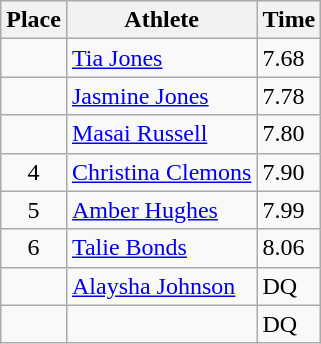<table class="wikitable">
<tr>
<th>Place</th>
<th>Athlete</th>
<th>Time</th>
</tr>
<tr>
<td align=center></td>
<td><a href='#'>Tia Jones</a></td>
<td>7.68</td>
</tr>
<tr>
<td align=center></td>
<td><a href='#'>Jasmine Jones</a></td>
<td>7.78</td>
</tr>
<tr>
<td align=center></td>
<td><a href='#'>Masai Russell</a></td>
<td>7.80</td>
</tr>
<tr>
<td align=center>4</td>
<td><a href='#'>Christina Clemons</a></td>
<td>7.90</td>
</tr>
<tr>
<td align=center>5</td>
<td><a href='#'>Amber Hughes</a></td>
<td>7.99</td>
</tr>
<tr>
<td align=center>6</td>
<td><a href='#'>Talie Bonds</a></td>
<td>8.06</td>
</tr>
<tr>
<td align=center></td>
<td><a href='#'>Alaysha Johnson</a></td>
<td>DQ</td>
</tr>
<tr>
<td align=center></td>
<td></td>
<td>DQ</td>
</tr>
</table>
